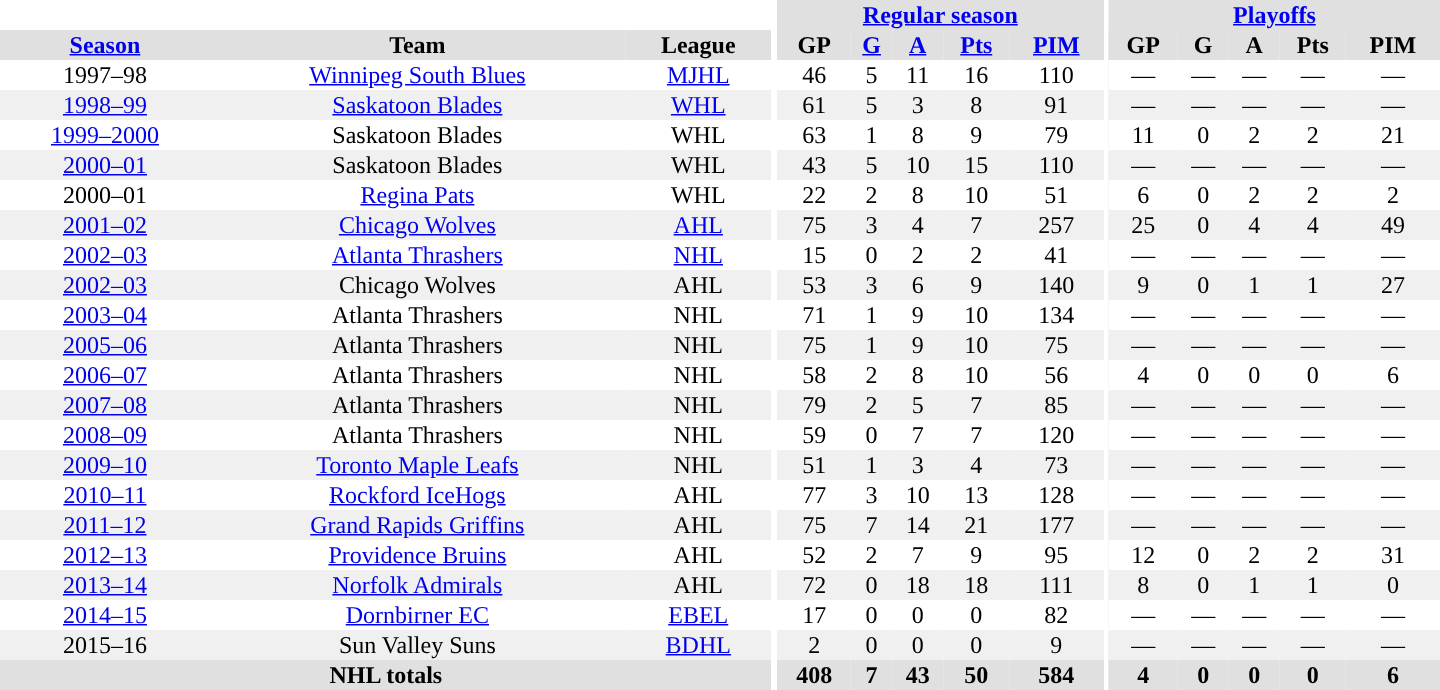<table border="0" cellpadding="1" cellspacing="0" style="text-align:center; width:60em">
<tr bgcolor="#e0e0e0">
<th colspan="3" bgcolor="#ffffff"></th>
<th rowspan="99" bgcolor="#ffffff"></th>
<th colspan="5"><a href='#'>Regular season</a></th>
<th rowspan="99" bgcolor="#ffffff"></th>
<th colspan="5"><a href='#'>Playoffs</a></th>
</tr>
<tr bgcolor="#e0e0e0">
<th><a href='#'>Season</a></th>
<th>Team</th>
<th>League</th>
<th>GP</th>
<th><a href='#'>G</a></th>
<th><a href='#'>A</a></th>
<th><a href='#'>Pts</a></th>
<th><a href='#'>PIM</a></th>
<th>GP</th>
<th>G</th>
<th>A</th>
<th>Pts</th>
<th>PIM</th>
</tr>
<tr>
<td>1997–98</td>
<td><a href='#'>Winnipeg South Blues</a></td>
<td><a href='#'>MJHL</a></td>
<td>46</td>
<td>5</td>
<td>11</td>
<td>16</td>
<td>110</td>
<td>—</td>
<td>—</td>
<td>—</td>
<td>—</td>
<td>—</td>
</tr>
<tr bgcolor="#f0f0f0">
<td><a href='#'>1998–99</a></td>
<td><a href='#'>Saskatoon Blades</a></td>
<td><a href='#'>WHL</a></td>
<td>61</td>
<td>5</td>
<td>3</td>
<td>8</td>
<td>91</td>
<td>—</td>
<td>—</td>
<td>—</td>
<td>—</td>
<td>—</td>
</tr>
<tr>
<td><a href='#'>1999–2000</a></td>
<td>Saskatoon Blades</td>
<td>WHL</td>
<td>63</td>
<td>1</td>
<td>8</td>
<td>9</td>
<td>79</td>
<td>11</td>
<td>0</td>
<td>2</td>
<td>2</td>
<td>21</td>
</tr>
<tr bgcolor="#f0f0f0">
<td><a href='#'>2000–01</a></td>
<td>Saskatoon Blades</td>
<td>WHL</td>
<td>43</td>
<td>5</td>
<td>10</td>
<td>15</td>
<td>110</td>
<td>—</td>
<td>—</td>
<td>—</td>
<td>—</td>
<td>—</td>
</tr>
<tr>
<td>2000–01</td>
<td><a href='#'>Regina Pats</a></td>
<td>WHL</td>
<td>22</td>
<td>2</td>
<td>8</td>
<td>10</td>
<td>51</td>
<td>6</td>
<td>0</td>
<td>2</td>
<td>2</td>
<td>2</td>
</tr>
<tr bgcolor="#f0f0f0">
<td><a href='#'>2001–02</a></td>
<td><a href='#'>Chicago Wolves</a></td>
<td><a href='#'>AHL</a></td>
<td>75</td>
<td>3</td>
<td>4</td>
<td>7</td>
<td>257</td>
<td>25</td>
<td>0</td>
<td>4</td>
<td>4</td>
<td>49</td>
</tr>
<tr>
<td><a href='#'>2002–03</a></td>
<td><a href='#'>Atlanta Thrashers</a></td>
<td><a href='#'>NHL</a></td>
<td>15</td>
<td>0</td>
<td>2</td>
<td>2</td>
<td>41</td>
<td>—</td>
<td>—</td>
<td>—</td>
<td>—</td>
<td>—</td>
</tr>
<tr bgcolor="#f0f0f0">
<td><a href='#'>2002–03</a></td>
<td>Chicago Wolves</td>
<td>AHL</td>
<td>53</td>
<td>3</td>
<td>6</td>
<td>9</td>
<td>140</td>
<td>9</td>
<td>0</td>
<td>1</td>
<td>1</td>
<td>27</td>
</tr>
<tr>
<td><a href='#'>2003–04</a></td>
<td>Atlanta Thrashers</td>
<td>NHL</td>
<td>71</td>
<td>1</td>
<td>9</td>
<td>10</td>
<td>134</td>
<td>—</td>
<td>—</td>
<td>—</td>
<td>—</td>
<td>—</td>
</tr>
<tr bgcolor="#f0f0f0">
<td><a href='#'>2005–06</a></td>
<td>Atlanta Thrashers</td>
<td>NHL</td>
<td>75</td>
<td>1</td>
<td>9</td>
<td>10</td>
<td>75</td>
<td>—</td>
<td>—</td>
<td>—</td>
<td>—</td>
<td>—</td>
</tr>
<tr>
<td><a href='#'>2006–07</a></td>
<td>Atlanta Thrashers</td>
<td>NHL</td>
<td>58</td>
<td>2</td>
<td>8</td>
<td>10</td>
<td>56</td>
<td>4</td>
<td>0</td>
<td>0</td>
<td>0</td>
<td>6</td>
</tr>
<tr bgcolor="#f0f0f0">
<td><a href='#'>2007–08</a></td>
<td>Atlanta Thrashers</td>
<td>NHL</td>
<td>79</td>
<td>2</td>
<td>5</td>
<td>7</td>
<td>85</td>
<td>—</td>
<td>—</td>
<td>—</td>
<td>—</td>
<td>—</td>
</tr>
<tr>
<td><a href='#'>2008–09</a></td>
<td>Atlanta Thrashers</td>
<td>NHL</td>
<td>59</td>
<td>0</td>
<td>7</td>
<td>7</td>
<td>120</td>
<td>—</td>
<td>—</td>
<td>—</td>
<td>—</td>
<td>—</td>
</tr>
<tr bgcolor="#f0f0f0">
<td><a href='#'>2009–10</a></td>
<td><a href='#'>Toronto Maple Leafs</a></td>
<td>NHL</td>
<td>51</td>
<td>1</td>
<td>3</td>
<td>4</td>
<td>73</td>
<td>—</td>
<td>—</td>
<td>—</td>
<td>—</td>
<td>—</td>
</tr>
<tr>
<td><a href='#'>2010–11</a></td>
<td><a href='#'>Rockford IceHogs</a></td>
<td>AHL</td>
<td>77</td>
<td>3</td>
<td>10</td>
<td>13</td>
<td>128</td>
<td>—</td>
<td>—</td>
<td>—</td>
<td>—</td>
<td>—</td>
</tr>
<tr bgcolor="#f0f0f0">
<td><a href='#'>2011–12</a></td>
<td><a href='#'>Grand Rapids Griffins</a></td>
<td>AHL</td>
<td>75</td>
<td>7</td>
<td>14</td>
<td>21</td>
<td>177</td>
<td>—</td>
<td>—</td>
<td>—</td>
<td>—</td>
<td>—</td>
</tr>
<tr>
<td><a href='#'>2012–13</a></td>
<td><a href='#'>Providence Bruins</a></td>
<td>AHL</td>
<td>52</td>
<td>2</td>
<td>7</td>
<td>9</td>
<td>95</td>
<td>12</td>
<td>0</td>
<td>2</td>
<td>2</td>
<td>31</td>
</tr>
<tr bgcolor="#f0f0f0">
<td><a href='#'>2013–14</a></td>
<td><a href='#'>Norfolk Admirals</a></td>
<td>AHL</td>
<td>72</td>
<td>0</td>
<td>18</td>
<td>18</td>
<td>111</td>
<td>8</td>
<td>0</td>
<td>1</td>
<td>1</td>
<td>0</td>
</tr>
<tr>
<td><a href='#'>2014–15</a></td>
<td><a href='#'>Dornbirner EC</a></td>
<td><a href='#'>EBEL</a></td>
<td>17</td>
<td>0</td>
<td>0</td>
<td>0</td>
<td>82</td>
<td>—</td>
<td>—</td>
<td>—</td>
<td>—</td>
<td>—</td>
</tr>
<tr bgcolor="#f0f0f0">
<td>2015–16</td>
<td>Sun Valley Suns</td>
<td><a href='#'>BDHL</a></td>
<td>2</td>
<td>0</td>
<td>0</td>
<td>0</td>
<td>9</td>
<td>—</td>
<td>—</td>
<td>—</td>
<td>—</td>
<td>—</td>
</tr>
<tr bgcolor="#e0e0e0">
<th colspan="3">NHL totals</th>
<th>408</th>
<th>7</th>
<th>43</th>
<th>50</th>
<th>584</th>
<th>4</th>
<th>0</th>
<th>0</th>
<th>0</th>
<th>6</th>
</tr>
</table>
